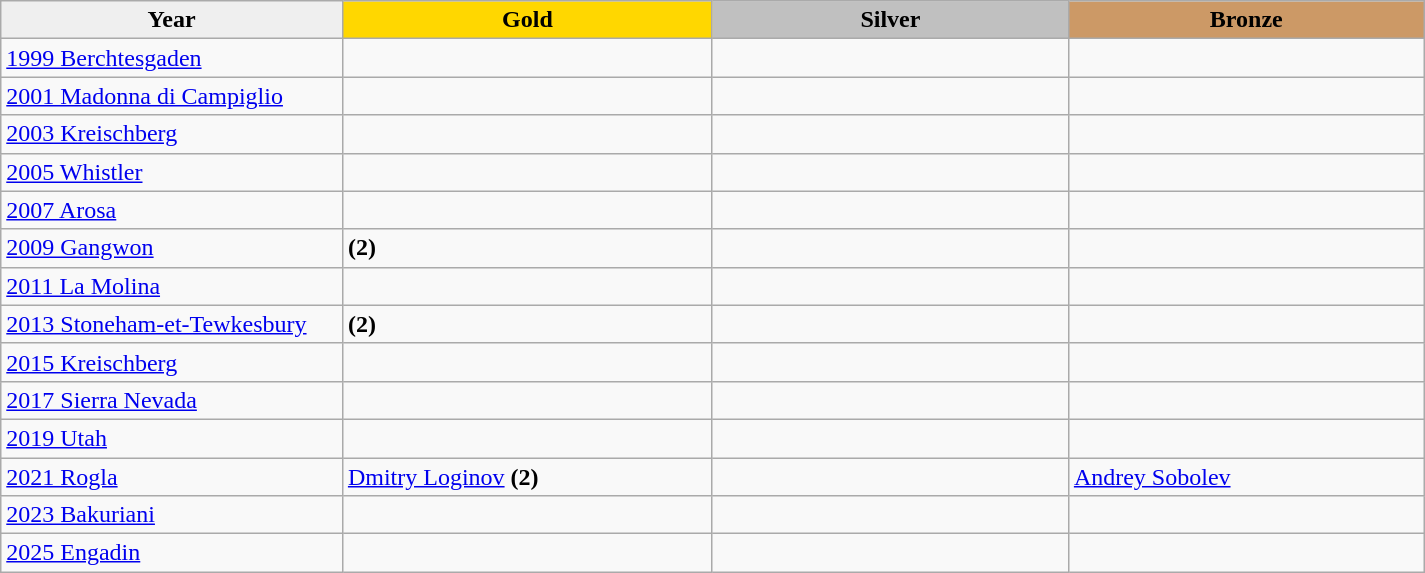<table class="wikitable sortable" style="width:950px;">
<tr>
<th style="width:24%; background:#efefef;">Year</th>
<th style="width:26%; background:gold">Gold</th>
<th style="width:25%; background:silver">Silver</th>
<th style="width:25%; background:#CC9966">Bronze</th>
</tr>
<tr>
<td><a href='#'>1999 Berchtesgaden</a></td>
<td></td>
<td></td>
<td></td>
</tr>
<tr>
<td><a href='#'>2001 Madonna di Campiglio</a></td>
<td></td>
<td></td>
<td></td>
</tr>
<tr>
<td><a href='#'>2003 Kreischberg</a></td>
<td></td>
<td></td>
<td></td>
</tr>
<tr>
<td><a href='#'>2005 Whistler</a></td>
<td></td>
<td></td>
<td></td>
</tr>
<tr>
<td><a href='#'>2007 Arosa</a></td>
<td></td>
<td></td>
<td></td>
</tr>
<tr>
<td><a href='#'>2009 Gangwon</a></td>
<td> <strong>(2)</strong></td>
<td></td>
<td></td>
</tr>
<tr>
<td><a href='#'>2011 La Molina</a></td>
<td></td>
<td></td>
<td></td>
</tr>
<tr>
<td><a href='#'>2013 Stoneham-et-Tewkesbury</a></td>
<td> <strong>(2)</strong></td>
<td></td>
<td></td>
</tr>
<tr>
<td><a href='#'>2015 Kreischberg</a></td>
<td></td>
<td></td>
<td></td>
</tr>
<tr>
<td><a href='#'>2017 Sierra Nevada</a></td>
<td></td>
<td></td>
<td></td>
</tr>
<tr>
<td><a href='#'>2019 Utah</a></td>
<td></td>
<td></td>
<td></td>
</tr>
<tr>
<td><a href='#'>2021 Rogla</a></td>
<td> <a href='#'>Dmitry Loginov</a>  <strong>(2)</strong></td>
<td></td>
<td> <a href='#'>Andrey Sobolev</a> </td>
</tr>
<tr>
<td><a href='#'>2023 Bakuriani</a></td>
<td></td>
<td></td>
<td></td>
</tr>
<tr>
<td><a href='#'>2025 Engadin</a></td>
<td></td>
<td></td>
<td></td>
</tr>
</table>
